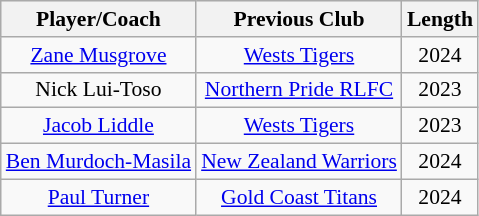<table class="wikitable sortable" style="text-align: center; font-size:90%">
<tr style="background:#efefef;">
<th>Player/Coach</th>
<th>Previous Club</th>
<th>Length</th>
</tr>
<tr>
<td><a href='#'>Zane Musgrove</a></td>
<td><a href='#'>Wests Tigers</a></td>
<td>2024</td>
</tr>
<tr>
<td>Nick Lui-Toso</td>
<td><a href='#'>Northern Pride RLFC</a></td>
<td>2023</td>
</tr>
<tr>
<td><a href='#'>Jacob Liddle</a></td>
<td><a href='#'>Wests Tigers</a></td>
<td>2023</td>
</tr>
<tr>
<td><a href='#'>Ben Murdoch-Masila</a></td>
<td><a href='#'>New Zealand Warriors</a></td>
<td>2024</td>
</tr>
<tr>
<td><a href='#'>Paul Turner</a></td>
<td><a href='#'>Gold Coast Titans</a></td>
<td>2024</td>
</tr>
</table>
